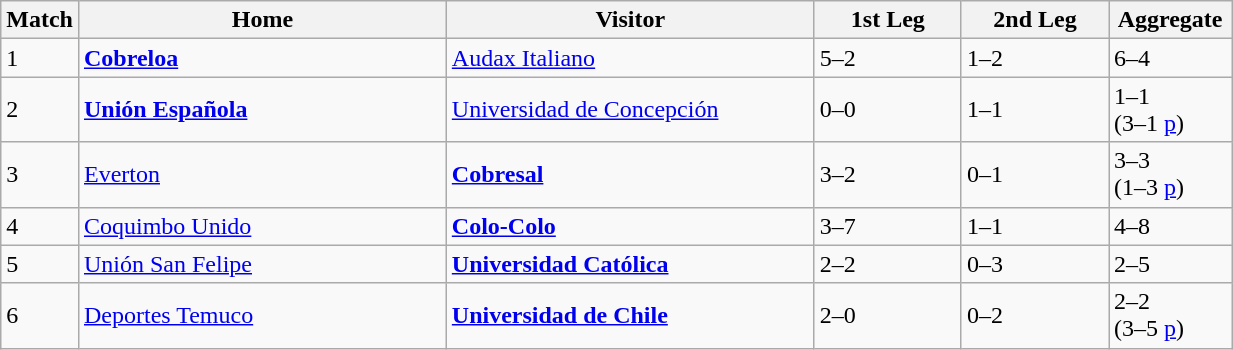<table class="wikitable" width=65%>
<tr>
<th width=6%>Match</th>
<th width=30%>Home</th>
<th width=30%>Visitor</th>
<th width=12%>1st Leg</th>
<th width=12%>2nd Leg</th>
<th width=12%>Aggregate</th>
</tr>
<tr>
<td>1</td>
<td><strong><a href='#'>Cobreloa</a></strong></td>
<td><a href='#'>Audax Italiano</a></td>
<td>5–2</td>
<td>1–2</td>
<td>6–4</td>
</tr>
<tr>
<td>2</td>
<td><strong><a href='#'>Unión Española</a></strong></td>
<td><a href='#'>Universidad de Concepción</a></td>
<td>0–0</td>
<td>1–1</td>
<td>1–1<br>(3–1 <a href='#'>p</a>)</td>
</tr>
<tr>
<td>3</td>
<td><a href='#'>Everton</a></td>
<td><strong><a href='#'>Cobresal</a></strong></td>
<td>3–2</td>
<td>0–1</td>
<td>3–3<br>(1–3 <a href='#'>p</a>)</td>
</tr>
<tr>
<td>4</td>
<td><a href='#'>Coquimbo Unido</a></td>
<td><strong><a href='#'>Colo-Colo</a></strong></td>
<td>3–7</td>
<td>1–1</td>
<td>4–8</td>
</tr>
<tr>
<td>5</td>
<td><a href='#'>Unión San Felipe</a></td>
<td><strong><a href='#'>Universidad Católica</a></strong></td>
<td>2–2</td>
<td>0–3</td>
<td>2–5</td>
</tr>
<tr>
<td>6</td>
<td><a href='#'>Deportes Temuco</a></td>
<td><strong><a href='#'>Universidad de Chile</a></strong></td>
<td>2–0</td>
<td>0–2</td>
<td>2–2<br>(3–5 <a href='#'>p</a>)</td>
</tr>
</table>
